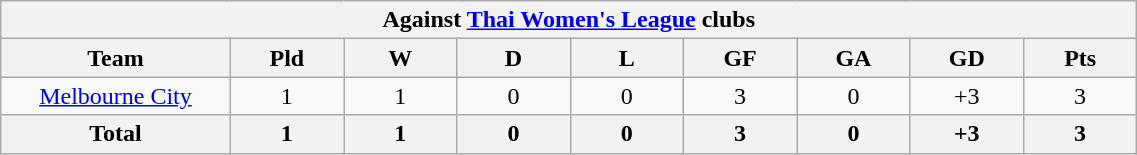<table class="wikitable" width="60%" style="text-align:center">
<tr>
<th colspan="9">Against <a href='#'>Thai Women's League</a> clubs</th>
</tr>
<tr>
<th width="10%">Team</th>
<th width="5%">Pld</th>
<th width="5%">W</th>
<th width="5%">D</th>
<th width="5%">L</th>
<th width="5%">GF</th>
<th width="5%">GA</th>
<th width="5%">GD</th>
<th width="5%">Pts</th>
</tr>
<tr>
<td><a href='#'>Melbourne City</a></td>
<td>1</td>
<td>1</td>
<td>0</td>
<td>0</td>
<td>3</td>
<td>0</td>
<td>+3</td>
<td>3</td>
</tr>
<tr>
<th>Total</th>
<th>1</th>
<th>1</th>
<th>0</th>
<th>0</th>
<th>3</th>
<th>0</th>
<th>+3</th>
<th>3</th>
</tr>
</table>
